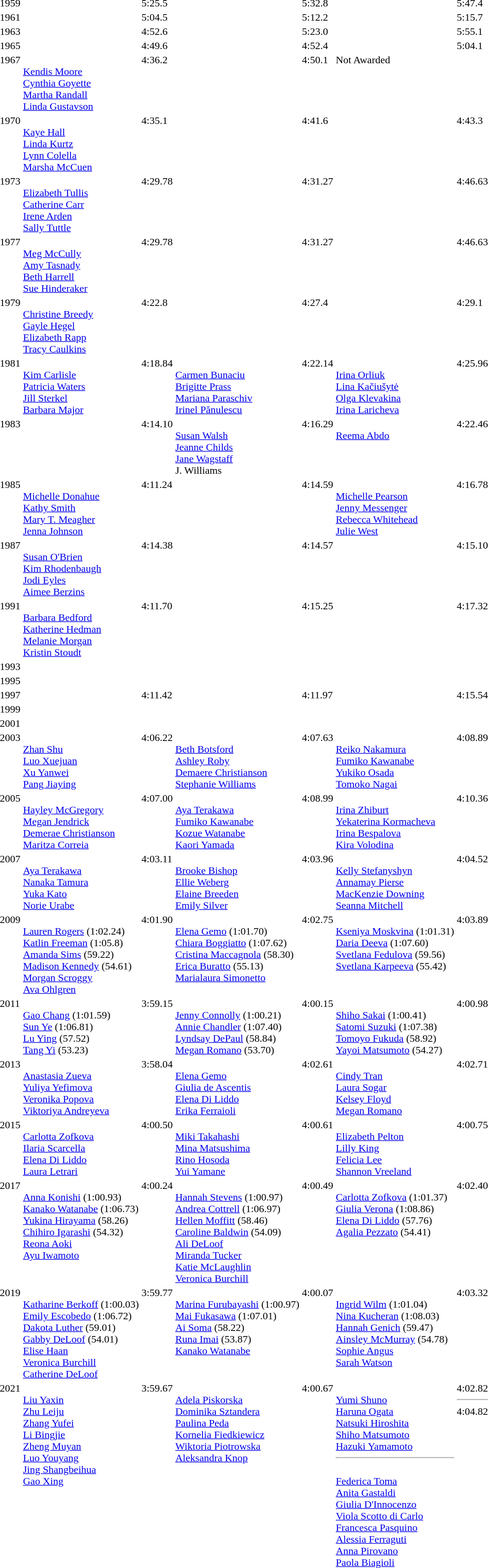<table>
<tr valign="top">
<td>1959</td>
<td></td>
<td>5:25.5</td>
<td></td>
<td>5:32.8</td>
<td></td>
<td>5:47.4</td>
</tr>
<tr valign="top">
<td>1961</td>
<td></td>
<td>5:04.5</td>
<td></td>
<td>5:12.2</td>
<td></td>
<td>5:15.7</td>
</tr>
<tr valign="top">
<td>1963</td>
<td></td>
<td>4:52.6</td>
<td></td>
<td>5:23.0</td>
<td></td>
<td>5:55.1</td>
</tr>
<tr valign="top">
<td>1965</td>
<td></td>
<td>4:49.6</td>
<td></td>
<td>4:52.4</td>
<td></td>
<td>5:04.1</td>
</tr>
<tr valign="top">
<td>1967</td>
<td><br><a href='#'>Kendis Moore</a><br><a href='#'>Cynthia Goyette</a><br><a href='#'>Martha Randall</a><br><a href='#'>Linda Gustavson</a></td>
<td>4:36.2</td>
<td><br></td>
<td>4:50.1</td>
<td>Not Awarded</td>
<td></td>
</tr>
<tr valign="top">
<td>1970</td>
<td><br><a href='#'>Kaye Hall</a><br><a href='#'>Linda Kurtz</a><br><a href='#'>Lynn Colella</a><br><a href='#'>Marsha McCuen</a></td>
<td>4:35.1</td>
<td></td>
<td>4:41.6</td>
<td></td>
<td>4:43.3</td>
</tr>
<tr valign="top">
<td>1973</td>
<td><br><a href='#'>Elizabeth Tullis</a><br><a href='#'>Catherine Carr</a><br><a href='#'>Irene Arden</a><br><a href='#'>Sally Tuttle</a></td>
<td>4:29.78</td>
<td></td>
<td>4:31.27</td>
<td></td>
<td>4:46.63</td>
</tr>
<tr valign="top">
<td>1977</td>
<td><br><a href='#'>Meg McCully</a><br><a href='#'>Amy Tasnady</a><br><a href='#'>Beth Harrell</a><br><a href='#'>Sue Hinderaker</a></td>
<td>4:29.78</td>
<td></td>
<td>4:31.27</td>
<td></td>
<td>4:46.63</td>
</tr>
<tr valign="top">
<td>1979</td>
<td><br><a href='#'>Christine Breedy</a><br><a href='#'>Gayle Hegel</a><br><a href='#'>Elizabeth Rapp</a><br><a href='#'>Tracy Caulkins</a></td>
<td>4:22.8</td>
<td></td>
<td>4:27.4</td>
<td></td>
<td>4:29.1</td>
</tr>
<tr valign="top">
<td>1981</td>
<td><br><a href='#'>Kim Carlisle</a><br><a href='#'>Patricia Waters</a><br><a href='#'>Jill Sterkel</a><br><a href='#'>Barbara Major</a></td>
<td>4:18.84</td>
<td><br><a href='#'>Carmen Bunaciu</a><br><a href='#'>Brigitte Prass</a><br><a href='#'>Mariana Paraschiv</a><br><a href='#'>Irinel Pănulescu</a></td>
<td>4:22.14</td>
<td><br><a href='#'>Irina Orliuk</a><br><a href='#'>Lina Kačiušytė</a><br><a href='#'>Olga Klevakina</a><br><a href='#'>Irina Laricheva</a></td>
<td>4:25.96</td>
</tr>
<tr valign="top">
<td>1983</td>
<td></td>
<td>4:14.10</td>
<td><br><a href='#'>Susan Walsh</a><br><a href='#'>Jeanne Childs</a><br><a href='#'>Jane Wagstaff</a><br>J. Williams</td>
<td>4:16.29</td>
<td><br><a href='#'>Reema Abdo</a></td>
<td>4:22.46</td>
</tr>
<tr valign="top">
<td>1985</td>
<td><br><a href='#'>Michelle Donahue</a><br><a href='#'>Kathy Smith</a><br><a href='#'>Mary T. Meagher</a><br><a href='#'>Jenna Johnson</a></td>
<td>4:11.24</td>
<td></td>
<td>4:14.59</td>
<td><br><a href='#'>Michelle Pearson</a><br><a href='#'>Jenny Messenger</a><br><a href='#'>Rebecca Whitehead</a><br><a href='#'>Julie West</a></td>
<td>4:16.78</td>
</tr>
<tr valign="top">
<td>1987</td>
<td><br><a href='#'>Susan O'Brien</a><br><a href='#'>Kim Rhodenbaugh</a><br><a href='#'>Jodi Eyles</a><br><a href='#'>Aimee Berzins</a></td>
<td>4:14.38</td>
<td></td>
<td>4:14.57</td>
<td></td>
<td>4:15.10</td>
</tr>
<tr valign="top">
<td>1991</td>
<td><br><a href='#'>Barbara Bedford</a><br><a href='#'>Katherine Hedman</a><br><a href='#'>Melanie Morgan</a><br><a href='#'>Kristin Stoudt</a></td>
<td>4:11.70</td>
<td></td>
<td>4:15.25</td>
<td></td>
<td>4:17.32</td>
</tr>
<tr valign="top">
<td>1993</td>
<td></td>
<td></td>
<td></td>
<td></td>
<td></td>
<td></td>
</tr>
<tr valign="top">
<td>1995</td>
<td></td>
<td></td>
<td></td>
<td></td>
<td></td>
<td></td>
</tr>
<tr valign="top">
<td>1997</td>
<td></td>
<td>4:11.42</td>
<td></td>
<td>4:11.97</td>
<td></td>
<td>4:15.54</td>
</tr>
<tr valign="top">
<td>1999</td>
<td></td>
<td></td>
<td></td>
<td></td>
<td></td>
<td></td>
</tr>
<tr valign="top">
<td>2001</td>
<td></td>
<td></td>
<td></td>
<td></td>
<td></td>
<td></td>
</tr>
<tr valign="top">
<td>2003</td>
<td><br><a href='#'>Zhan Shu</a><br><a href='#'>Luo Xuejuan</a><br><a href='#'>Xu Yanwei</a><br><a href='#'>Pang Jiaying</a></td>
<td>4:06.22</td>
<td><br><a href='#'>Beth Botsford</a><br><a href='#'>Ashley Roby</a><br><a href='#'>Demaere Christianson</a><br><a href='#'>Stephanie Williams</a></td>
<td>4:07.63</td>
<td><br><a href='#'>Reiko Nakamura</a><br><a href='#'>Fumiko Kawanabe</a><br><a href='#'>Yukiko Osada</a><br><a href='#'>Tomoko Nagai</a></td>
<td>4:08.89</td>
</tr>
<tr valign="top">
<td>2005</td>
<td><br><a href='#'>Hayley McGregory</a><br><a href='#'>Megan Jendrick</a><br><a href='#'>Demerae Christianson</a><br><a href='#'>Maritza Correia</a></td>
<td>4:07.00</td>
<td><br><a href='#'>Aya Terakawa</a><br><a href='#'>Fumiko Kawanabe</a><br><a href='#'>Kozue Watanabe</a><br><a href='#'>Kaori Yamada</a></td>
<td>4:08.99</td>
<td><br><a href='#'>Irina Zhiburt</a><br><a href='#'>Yekaterina Kormacheva</a><br><a href='#'>Irina Bespalova</a><br><a href='#'>Kira Volodina</a></td>
<td>4:10.36</td>
</tr>
<tr valign="top">
<td>2007</td>
<td><br><a href='#'>Aya Terakawa</a><br><a href='#'>Nanaka Tamura</a><br><a href='#'>Yuka Kato</a><br><a href='#'>Norie Urabe</a></td>
<td>4:03.11</td>
<td><br><a href='#'>Brooke Bishop</a><br><a href='#'>Ellie Weberg</a><br><a href='#'>Elaine Breeden</a><br><a href='#'>Emily Silver</a></td>
<td>4:03.96</td>
<td><br><a href='#'>Kelly Stefanyshyn</a><br><a href='#'>Annamay Pierse</a><br><a href='#'>MacKenzie Downing</a><br><a href='#'>Seanna Mitchell</a></td>
<td>4:04.52</td>
</tr>
<tr valign="top">
<td>2009</td>
<td><br><a href='#'>Lauren Rogers</a> (1:02.24) <br> <a href='#'>Katlin Freeman</a> (1:05.8) <br>  <a href='#'>Amanda Sims</a> (59.22) <br>  <a href='#'>Madison Kennedy</a> (54.61) <br><a href='#'>Morgan Scroggy</a> <br>  <a href='#'>Ava Ohlgren</a></td>
<td>4:01.90</td>
<td><br><a href='#'>Elena Gemo</a> (1:01.70) <br>  <a href='#'>Chiara Boggiatto</a> (1:07.62) <br>  <a href='#'>Cristina Maccagnola</a> (58.30) <br>  <a href='#'>Erica Buratto</a> (55.13) <br>  <a href='#'>Marialaura Simonetto</a></td>
<td>4:02.75</td>
<td><br><a href='#'>Kseniya Moskvina</a> (1:01.31) <br>  <a href='#'>Daria Deeva</a> (1:07.60) <br>  <a href='#'>Svetlana Fedulova</a> (59.56) <br>  <a href='#'>Svetlana Karpeeva</a> (55.42)</td>
<td>4:03.89</td>
</tr>
<tr valign="top">
<td>2011</td>
<td><br><a href='#'>Gao Chang</a> (1:01.59)<br><a href='#'>Sun Ye</a> (1:06.81)<br><a href='#'>Lu Ying</a> (57.52) <br> <a href='#'>Tang Yi</a> (53.23)</td>
<td>3:59.15</td>
<td><br><a href='#'>Jenny Connolly</a> (1:00.21)  <br><a href='#'>Annie Chandler</a> (1:07.40) <br><a href='#'>Lyndsay DePaul</a> (58.84) <br> <a href='#'>Megan Romano</a> (53.70)</td>
<td>4:00.15</td>
<td><br><a href='#'>Shiho Sakai</a> (1:00.41) <br><a href='#'>Satomi Suzuki</a> (1:07.38) <br><a href='#'>Tomoyo Fukuda</a> (58.92) <br> <a href='#'>Yayoi Matsumoto</a> (54.27)</td>
<td>4:00.98</td>
</tr>
<tr valign="top">
<td>2013</td>
<td><br><a href='#'>Anastasia Zueva</a><br><a href='#'>Yuliya Yefimova</a><br><a href='#'>Veronika Popova</a><br><a href='#'>Viktoriya Andreyeva</a></td>
<td>3:58.04</td>
<td><br><a href='#'>Elena Gemo</a><br><a href='#'>Giulia de Ascentis</a><br><a href='#'>Elena Di Liddo</a><br><a href='#'>Erika Ferraioli</a></td>
<td>4:02.61</td>
<td><br><a href='#'>Cindy Tran</a><br><a href='#'>Laura Sogar</a><br><a href='#'>Kelsey Floyd</a><br><a href='#'>Megan Romano</a></td>
<td>4:02.71</td>
</tr>
<tr valign="top">
<td>2015</td>
<td><br><a href='#'>Carlotta Zofkova</a><br><a href='#'>Ilaria Scarcella</a><br><a href='#'>Elena Di Liddo</a><br><a href='#'>Laura Letrari</a></td>
<td>4:00.50</td>
<td><br><a href='#'>Miki Takahashi</a><br><a href='#'>Mina Matsushima</a><br><a href='#'>Rino Hosoda</a><br><a href='#'>Yui Yamane</a></td>
<td>4:00.61</td>
<td><br><a href='#'>Elizabeth Pelton</a><br><a href='#'>Lilly King</a><br><a href='#'>Felicia Lee</a><br><a href='#'>Shannon Vreeland</a></td>
<td>4:00.75</td>
</tr>
<tr valign="top">
<td>2017</td>
<td><br><a href='#'>Anna Konishi</a> (1:00.93)<br><a href='#'>Kanako Watanabe</a> (1:06.73)<br><a href='#'>Yukina Hirayama</a> (58.26)<br><a href='#'>Chihiro Igarashi</a> (54.32)<br><a href='#'>Reona Aoki</a><br><a href='#'>Ayu Iwamoto</a></td>
<td>4:00.24</td>
<td><br><a href='#'>Hannah Stevens</a> (1:00.97)<br><a href='#'>Andrea Cottrell</a> (1:06.97)<br><a href='#'>Hellen Moffitt</a> (58.46)<br><a href='#'>Caroline Baldwin</a> (54.09)<br><a href='#'>Ali DeLoof</a><br><a href='#'>Miranda Tucker</a><br><a href='#'>Katie McLaughlin</a><br><a href='#'>Veronica Burchill</a></td>
<td>4:00.49</td>
<td><br><a href='#'>Carlotta Zofkova</a> (1:01.37)<br><a href='#'>Giulia Verona</a> (1:08.86)<br><a href='#'>Elena Di Liddo</a> (57.76)<br><a href='#'>Agalia Pezzato</a> (54.41)</td>
<td>4:02.40</td>
</tr>
<tr valign="top">
<td>2019</td>
<td><br><a href='#'>Katharine Berkoff</a> (1:00.03)<br><a href='#'>Emily Escobedo</a> (1:06.72)<br><a href='#'>Dakota Luther</a> (59.01)<br><a href='#'>Gabby DeLoof</a> (54.01)<br><a href='#'>Elise Haan</a><br><a href='#'>Veronica Burchill</a><br><a href='#'>Catherine DeLoof</a></td>
<td>3:59.77</td>
<td valign=top><br><a href='#'>Marina Furubayashi</a> (1:00.97)<br><a href='#'>Mai Fukasawa</a> (1:07.01)<br><a href='#'>Ai Soma</a> (58.22)<br><a href='#'>Runa Imai</a> (53.87)<br><a href='#'>Kanako Watanabe</a></td>
<td>4:00.07</td>
<td valign=top><br><a href='#'>Ingrid Wilm</a> (1:01.04)<br><a href='#'>Nina Kucheran</a> (1:08.03)<br><a href='#'>Hannah Genich</a> (59.47)<br><a href='#'>Ainsley McMurray</a> (54.78)<br><a href='#'>Sophie Angus</a><br><a href='#'>Sarah Watson</a></td>
<td>4:03.32</td>
</tr>
<tr valign="top">
<td>2021</td>
<td><br><a href='#'>Liu Yaxin</a><br><a href='#'>Zhu Leiju</a><br><a href='#'>Zhang Yufei</a><br><a href='#'>Li Bingjie</a><br><a href='#'>Zheng Muyan</a><br><a href='#'>Luo Youyang</a><br><a href='#'>Jing Shangbeihua</a><br><a href='#'>Gao Xing</a></td>
<td>3:59.67</td>
<td><br><a href='#'>Adela Piskorska</a><br><a href='#'>Dominika Sztandera</a><br><a href='#'>Paulina Peda</a><br><a href='#'>Kornelia Fiedkiewicz</a><br><a href='#'>Wiktoria Piotrowska</a><br><a href='#'>Aleksandra Knop</a></td>
<td>4:00.67</td>
<td><br><a href='#'>Yumi Shuno</a><br><a href='#'>Haruna Ogata</a><br><a href='#'>Natsuki Hiroshita</a><br><a href='#'>Shiho Matsumoto</a><br><a href='#'>Hazuki Yamamoto</a><hr><br><a href='#'>Federica Toma</a><br><a href='#'>Anita Gastaldi</a><br><a href='#'>Giulia D'Innocenzo</a><br><a href='#'>Viola Scotto di Carlo</a><br><a href='#'>Francesca Pasquino</a><br><a href='#'>Alessia Ferraguti</a><br><a href='#'>Anna Pirovano</a><br><a href='#'>Paola Biagioli</a></td>
<td>4:02.82<hr>4:04.82</td>
</tr>
</table>
